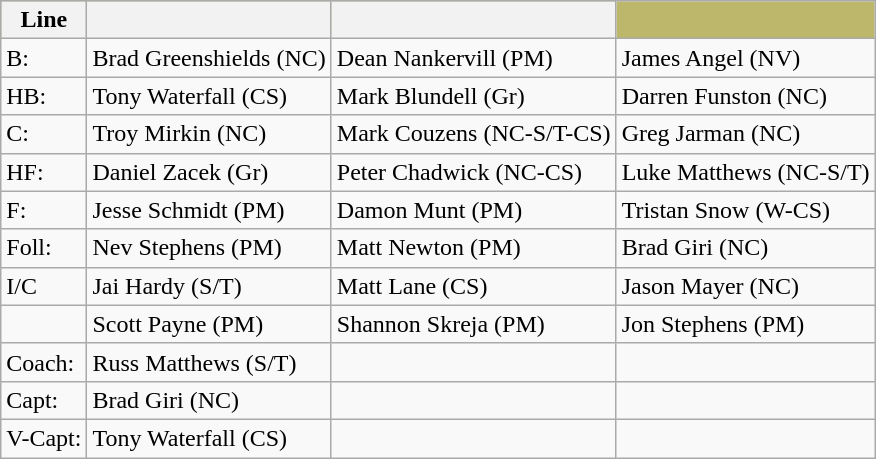<table class="wikitable">
<tr bgcolor=#bdb76b>
<th>Line</th>
<th></th>
<th></th>
<td></td>
</tr>
<tr>
<td>B:</td>
<td>Brad Greenshields (NC)</td>
<td>Dean Nankervill (PM)</td>
<td>James Angel (NV)</td>
</tr>
<tr>
<td>HB:</td>
<td>Tony Waterfall (CS)</td>
<td>Mark Blundell (Gr)</td>
<td>Darren Funston (NC)</td>
</tr>
<tr>
<td>C:</td>
<td>Troy Mirkin (NC)</td>
<td>Mark Couzens (NC-S/T-CS)</td>
<td>Greg Jarman (NC)</td>
</tr>
<tr>
<td>HF:</td>
<td>Daniel Zacek (Gr)</td>
<td>Peter Chadwick (NC-CS)</td>
<td>Luke Matthews (NC-S/T)</td>
</tr>
<tr>
<td>F:</td>
<td>Jesse Schmidt (PM)</td>
<td>Damon Munt (PM)</td>
<td>Tristan Snow (W-CS)</td>
</tr>
<tr>
<td>Foll:</td>
<td>Nev Stephens (PM)</td>
<td>Matt Newton (PM)</td>
<td>Brad Giri (NC)</td>
</tr>
<tr>
<td>I/C</td>
<td>Jai Hardy (S/T)</td>
<td>Matt Lane (CS)</td>
<td>Jason Mayer (NC)</td>
</tr>
<tr>
<td></td>
<td>Scott Payne (PM)</td>
<td>Shannon Skreja (PM)</td>
<td>Jon Stephens (PM)</td>
</tr>
<tr>
<td>Coach:</td>
<td>Russ Matthews (S/T)</td>
<td></td>
<td></td>
</tr>
<tr>
<td>Capt:</td>
<td>Brad Giri (NC)</td>
<td></td>
<td></td>
</tr>
<tr>
<td>V-Capt:</td>
<td>Tony Waterfall (CS)</td>
<td></td>
<td></td>
</tr>
</table>
